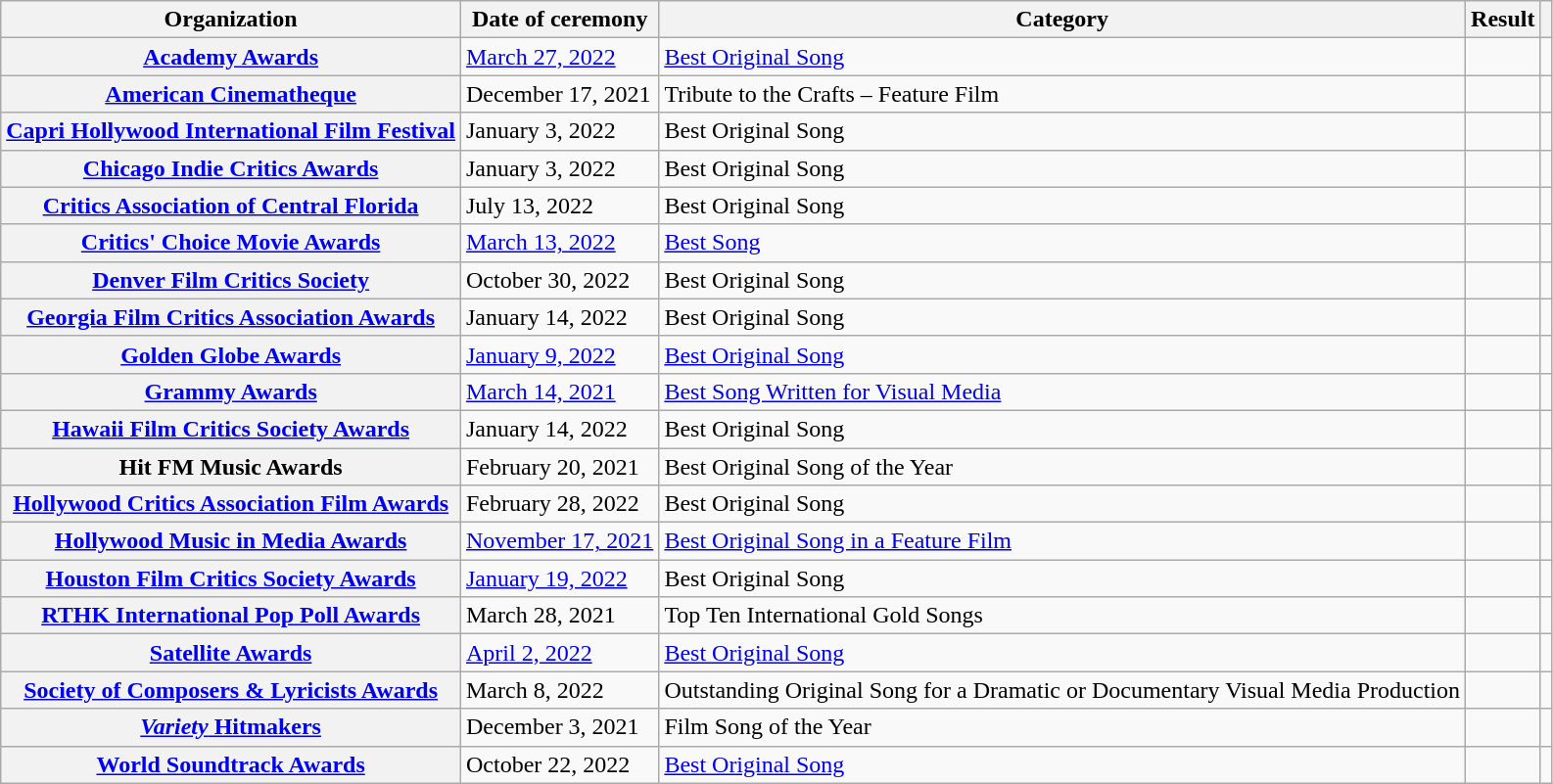<table class="wikitable sortable plainrowheaders">
<tr>
<th scope="col">Organization</th>
<th scope="col">Date of ceremony</th>
<th scope="col">Category</th>
<th scope="col">Result</th>
<th scope="col" class="unsortable"></th>
</tr>
<tr>
<th scope="row"><a href='#'>Academy Awards</a></th>
<td><a href='#'>March 27, 2022</a></td>
<td><a href='#'>Best Original Song</a></td>
<td></td>
<td align="center"></td>
</tr>
<tr>
<th scope="row"><a href='#'>American Cinematheque</a></th>
<td>December 17, 2021</td>
<td>Tribute to the Crafts – Feature Film</td>
<td></td>
<td style="text-align:center;"></td>
</tr>
<tr>
<th scope="row"><a href='#'>Capri Hollywood International Film Festival</a></th>
<td>January 3, 2022</td>
<td>Best Original Song</td>
<td></td>
<td align="center"></td>
</tr>
<tr>
<th scope="row"><a href='#'>Chicago Indie Critics Awards</a></th>
<td>January 3, 2022</td>
<td>Best Original Song</td>
<td></td>
<td style="text-align:center;"></td>
</tr>
<tr>
<th scope="row"><a href='#'>Critics Association of Central Florida</a></th>
<td>July 13, 2022</td>
<td>Best Original Song</td>
<td></td>
<td style="text-align:center;"></td>
</tr>
<tr>
<th scope="row"><a href='#'>Critics' Choice Movie Awards</a></th>
<td><a href='#'>March 13, 2022</a></td>
<td><a href='#'>Best Song</a></td>
<td></td>
<td align="center"></td>
</tr>
<tr>
<th scope="row"><a href='#'>Denver Film Critics Society</a></th>
<td>October 30, 2022</td>
<td>Best Original Song</td>
<td></td>
<td style="text-align:center;"></td>
</tr>
<tr>
<th scope="row"><a href='#'>Georgia Film Critics Association Awards</a></th>
<td>January 14, 2022</td>
<td>Best Original Song</td>
<td></td>
<td align="center"></td>
</tr>
<tr>
<th scope="row"><a href='#'>Golden Globe Awards</a></th>
<td><a href='#'>January 9, 2022</a></td>
<td><a href='#'>Best Original Song</a></td>
<td></td>
<td align="center"></td>
</tr>
<tr>
<th scope="row"><a href='#'>Grammy Awards</a></th>
<td><a href='#'>March 14, 2021</a></td>
<td><a href='#'>Best Song Written for Visual Media</a></td>
<td></td>
<td align="center"></td>
</tr>
<tr>
<th scope="row"><a href='#'>Hawaii Film Critics Society Awards</a></th>
<td>January 14, 2022</td>
<td>Best Original Song</td>
<td></td>
<td style="text-align:center;"></td>
</tr>
<tr>
<th scope="row">Hit FM Music Awards</th>
<td>February 20, 2021</td>
<td>Best Original Song of the Year</td>
<td></td>
<td style="text-align:center;"></td>
</tr>
<tr>
<th scope="row"><a href='#'>Hollywood Critics Association Film Awards</a></th>
<td>February 28, 2022</td>
<td>Best Original Song</td>
<td></td>
<td align="center"></td>
</tr>
<tr>
<th scope="row"><a href='#'>Hollywood Music in Media Awards</a></th>
<td><a href='#'>November 17, 2021</a></td>
<td><a href='#'>Best Original Song in a Feature Film</a></td>
<td></td>
<td align="center"></td>
</tr>
<tr>
<th scope="row"><a href='#'>Houston Film Critics Society Awards</a></th>
<td><a href='#'>January 19, 2022</a></td>
<td>Best Original Song</td>
<td></td>
<td align="center"></td>
</tr>
<tr>
<th scope="row"><a href='#'>RTHK International Pop Poll Awards</a></th>
<td>March 28, 2021</td>
<td>Top Ten International Gold Songs</td>
<td></td>
<td style="text-align:center;"></td>
</tr>
<tr>
<th scope="row"><a href='#'>Satellite Awards</a></th>
<td><a href='#'>April 2, 2022</a></td>
<td><a href='#'>Best Original Song</a></td>
<td></td>
<td align="center"></td>
</tr>
<tr>
<th scope="row"><a href='#'>Society of Composers & Lyricists Awards</a></th>
<td>March 8, 2022</td>
<td>Outstanding Original Song for a Dramatic or Documentary Visual Media Production</td>
<td></td>
<td align="center"></td>
</tr>
<tr>
<th scope="row"><a href='#'><em>Variety</em> Hitmakers</a></th>
<td>December 3, 2021</td>
<td>Film Song of the Year</td>
<td></td>
<td align="center"></td>
</tr>
<tr>
<th scope="row"><a href='#'>World Soundtrack Awards</a></th>
<td>October 22, 2022</td>
<td><a href='#'>Best Original Song</a></td>
<td></td>
<td align="center"></td>
</tr>
</table>
